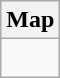<table class="wikitable">
<tr>
<th>Map</th>
</tr>
<tr>
<td><div><br> 








</div></td>
</tr>
</table>
